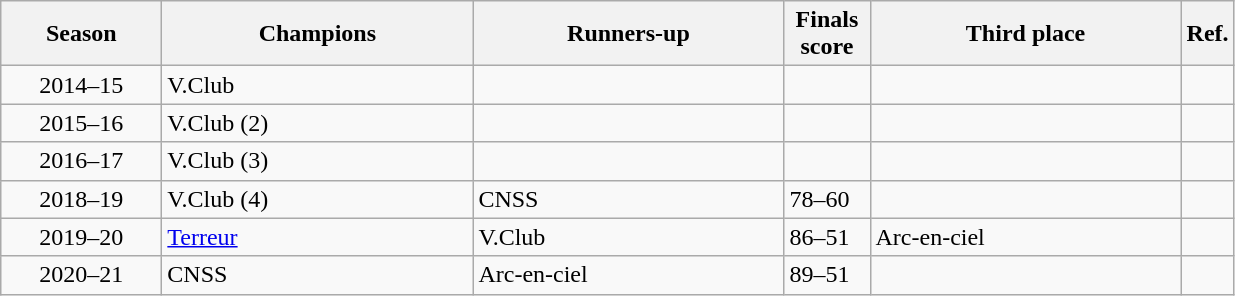<table class="wikitable">
<tr>
<th width=100>Season</th>
<th width=200>Champions</th>
<th width=200>Runners-up</th>
<th width=50>Finals score</th>
<th width=200>Third place</th>
<th>Ref.</th>
</tr>
<tr>
<td align="center">2014–15</td>
<td>V.Club</td>
<td></td>
<td></td>
<td></td>
<td align="center"></td>
</tr>
<tr>
<td align="center">2015–16</td>
<td>V.Club (2)</td>
<td></td>
<td></td>
<td></td>
<td align="center"></td>
</tr>
<tr>
<td align="center">2016–17</td>
<td>V.Club (3)</td>
<td></td>
<td></td>
<td></td>
<td align="center"></td>
</tr>
<tr>
<td align="center">2018–19</td>
<td>V.Club (4)</td>
<td>CNSS</td>
<td>78–60</td>
<td></td>
<td align="center"></td>
</tr>
<tr>
<td align="center">2019–20</td>
<td><a href='#'>Terreur</a></td>
<td>V.Club</td>
<td>86–51</td>
<td>Arc-en-ciel</td>
<td align="center"></td>
</tr>
<tr>
<td align="center">2020–21</td>
<td>CNSS</td>
<td>Arc-en-ciel</td>
<td>89–51</td>
<td></td>
<td align="center"></td>
</tr>
</table>
